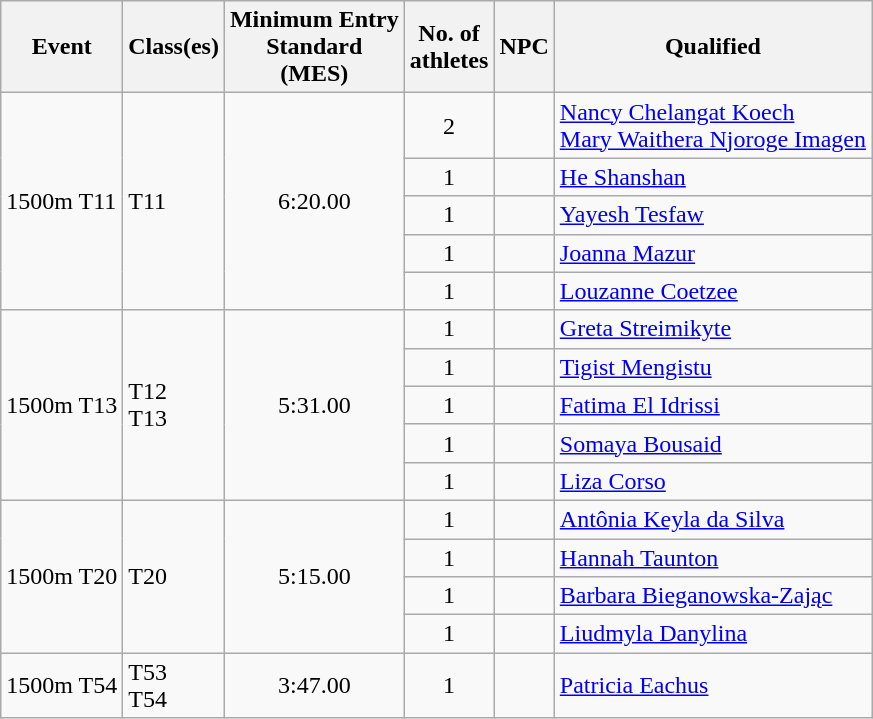<table class="wikitable">
<tr>
<th>Event</th>
<th>Class(es)</th>
<th>Minimum Entry<br>Standard<br>(MES)</th>
<th>No. of<br>athletes</th>
<th>NPC</th>
<th>Qualified</th>
</tr>
<tr>
<td rowspan=5>1500m T11</td>
<td rowspan=5>T11</td>
<td rowspan=5 align=center>6:20.00</td>
<td align=center>2</td>
<td></td>
<td><a href='#'>Nancy Chelangat Koech</a><br><a href='#'>Mary Waithera Njoroge Imagen</a></td>
</tr>
<tr>
<td align=center>1</td>
<td></td>
<td><a href='#'>He Shanshan</a></td>
</tr>
<tr>
<td align=center>1</td>
<td></td>
<td><a href='#'>Yayesh Tesfaw</a></td>
</tr>
<tr>
<td align=center>1</td>
<td></td>
<td><a href='#'>Joanna Mazur</a></td>
</tr>
<tr>
<td align=center>1</td>
<td></td>
<td><a href='#'>Louzanne Coetzee</a></td>
</tr>
<tr>
<td rowspan=5>1500m T13</td>
<td rowspan=5>T12<br>T13</td>
<td rowspan=5 align=center>5:31.00</td>
<td align=center>1</td>
<td></td>
<td><a href='#'>Greta Streimikyte</a></td>
</tr>
<tr>
<td align=center>1</td>
<td></td>
<td><a href='#'>Tigist Mengistu</a></td>
</tr>
<tr>
<td align=center>1</td>
<td></td>
<td><a href='#'>Fatima El Idrissi</a></td>
</tr>
<tr>
<td align=center>1</td>
<td></td>
<td><a href='#'>Somaya Bousaid</a></td>
</tr>
<tr>
<td align=center>1</td>
<td></td>
<td><a href='#'>Liza Corso</a></td>
</tr>
<tr>
<td rowspan=4>1500m T20</td>
<td rowspan=4>T20</td>
<td rowspan=4 align=center>5:15.00</td>
<td align=center>1</td>
<td></td>
<td><a href='#'>Antônia Keyla da Silva</a></td>
</tr>
<tr>
<td align=center>1</td>
<td></td>
<td><a href='#'>Hannah Taunton</a></td>
</tr>
<tr>
<td align=center>1</td>
<td></td>
<td><a href='#'>Barbara Bieganowska-Zając</a></td>
</tr>
<tr>
<td align=center>1</td>
<td></td>
<td><a href='#'>Liudmyla Danylina</a></td>
</tr>
<tr>
<td>1500m T54</td>
<td>T53<br>T54</td>
<td align=center>3:47.00</td>
<td align=center>1</td>
<td></td>
<td><a href='#'>Patricia Eachus</a></td>
</tr>
</table>
